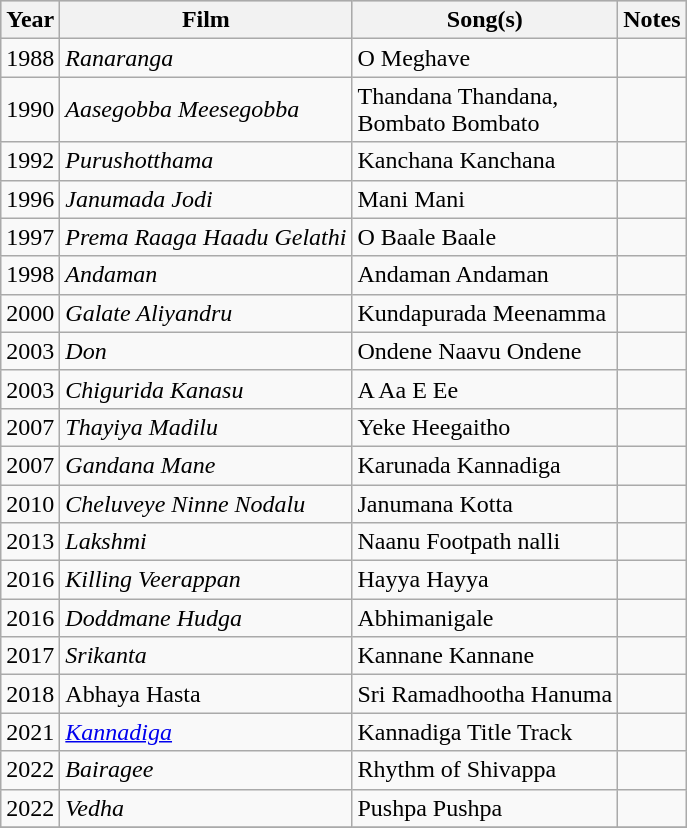<table class="wikitable sortable plainrowheaders" id="filmography">
<tr style="background:#ccc; text-align:center;">
<th scope="col">Year</th>
<th scope="col">Film</th>
<th scope="col">Song(s)</th>
<th scope="col" class="unsortable">Notes</th>
</tr>
<tr>
<td>1988</td>
<td><em>Ranaranga</em></td>
<td>O Meghave</td>
<td></td>
</tr>
<tr>
<td>1990</td>
<td><em>Aasegobba Meesegobba</em></td>
<td>Thandana Thandana,<br>Bombato Bombato</td>
<td></td>
</tr>
<tr>
<td>1992</td>
<td><em>Purushotthama</em></td>
<td>Kanchana Kanchana</td>
<td></td>
</tr>
<tr>
<td>1996</td>
<td><em>Janumada Jodi</em></td>
<td>Mani Mani</td>
<td></td>
</tr>
<tr>
<td>1997</td>
<td><em>Prema Raaga Haadu Gelathi</em></td>
<td>O Baale Baale</td>
<td></td>
</tr>
<tr>
<td>1998</td>
<td><em>Andaman</em></td>
<td>Andaman Andaman</td>
<td></td>
</tr>
<tr>
<td>2000</td>
<td><em>Galate Aliyandru</em></td>
<td>Kundapurada Meenamma</td>
<td></td>
</tr>
<tr>
<td>2003</td>
<td><em>Don</em></td>
<td>Ondene Naavu Ondene</td>
<td></td>
</tr>
<tr>
<td>2003</td>
<td><em>Chigurida Kanasu</em></td>
<td>A Aa E Ee</td>
<td></td>
</tr>
<tr>
<td>2007</td>
<td><em>Thayiya Madilu</em></td>
<td>Yeke Heegaitho</td>
<td></td>
</tr>
<tr>
<td>2007</td>
<td><em>Gandana Mane</em></td>
<td>Karunada Kannadiga</td>
<td></td>
</tr>
<tr>
<td>2010</td>
<td><em>Cheluveye Ninne Nodalu</em></td>
<td>Janumana Kotta</td>
<td></td>
</tr>
<tr>
<td>2013</td>
<td><em>Lakshmi</em></td>
<td>Naanu Footpath nalli</td>
<td></td>
</tr>
<tr>
<td>2016</td>
<td><em>Killing Veerappan</em></td>
<td>Hayya Hayya</td>
<td></td>
</tr>
<tr>
<td>2016</td>
<td><em>Doddmane Hudga</em></td>
<td>Abhimanigale</td>
<td></td>
</tr>
<tr>
<td>2017</td>
<td><em>Srikanta</em></td>
<td>Kannane Kannane</td>
<td></td>
</tr>
<tr>
<td>2018</td>
<td>Abhaya Hasta</td>
<td>Sri Ramadhootha Hanuma</td>
<td></td>
</tr>
<tr>
<td>2021</td>
<td><em><a href='#'>Kannadiga</a></em></td>
<td>Kannadiga Title Track</td>
<td></td>
</tr>
<tr>
<td>2022</td>
<td><em>Bairagee</em></td>
<td>Rhythm of Shivappa</td>
<td></td>
</tr>
<tr>
<td>2022</td>
<td><em>Vedha</em></td>
<td>Pushpa Pushpa</td>
<td></td>
</tr>
<tr>
</tr>
</table>
